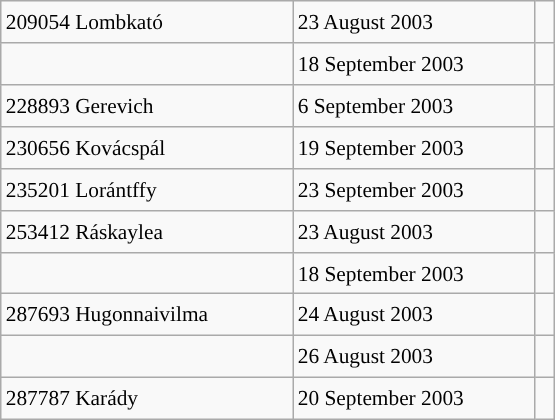<table class="wikitable" style="font-size: 89%; float: left; width: 26em; margin-right: 1em; height: 280px;">
<tr>
<td>209054 Lombkató</td>
<td>23 August 2003</td>
<td> </td>
</tr>
<tr>
<td></td>
<td>18 September 2003</td>
<td> </td>
</tr>
<tr>
<td>228893 Gerevich</td>
<td>6 September 2003</td>
<td> </td>
</tr>
<tr>
<td>230656 Kovácspál</td>
<td>19 September 2003</td>
<td> </td>
</tr>
<tr>
<td>235201 Lorántffy</td>
<td>23 September 2003</td>
<td> </td>
</tr>
<tr>
<td>253412 Ráskaylea</td>
<td>23 August 2003</td>
<td> </td>
</tr>
<tr>
<td></td>
<td>18 September 2003</td>
<td> </td>
</tr>
<tr>
<td>287693 Hugonnaivilma</td>
<td>24 August 2003</td>
<td> </td>
</tr>
<tr>
<td></td>
<td>26 August 2003</td>
<td> </td>
</tr>
<tr>
<td>287787 Karády</td>
<td>20 September 2003</td>
<td> </td>
</tr>
</table>
